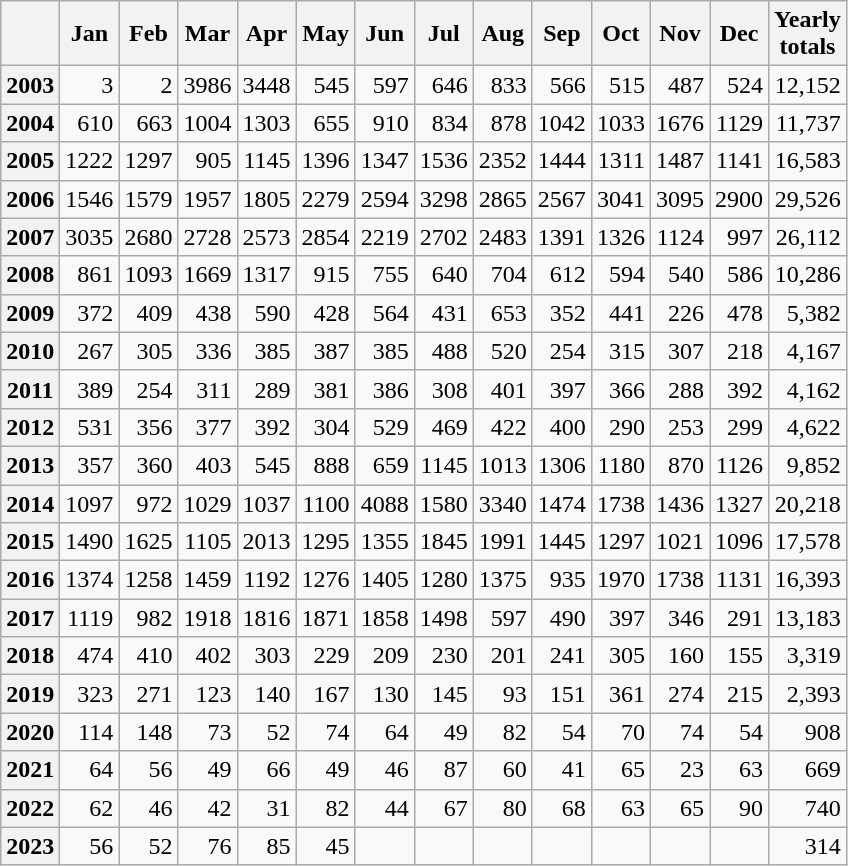<table class="wikitable mw-datatable sortable sort-under" border=1 style=text-align:right;>
<tr>
<th></th>
<th>Jan</th>
<th>Feb</th>
<th>Mar</th>
<th>Apr</th>
<th>May</th>
<th>Jun</th>
<th>Jul</th>
<th>Aug</th>
<th>Sep</th>
<th>Oct</th>
<th>Nov</th>
<th>Dec</th>
<th>Yearly<br>totals</th>
</tr>
<tr>
<th>2003</th>
<td>3</td>
<td>2</td>
<td>3986</td>
<td>3448</td>
<td>545</td>
<td>597</td>
<td>646</td>
<td>833</td>
<td>566</td>
<td>515</td>
<td>487</td>
<td>524</td>
<td>12,152</td>
</tr>
<tr>
<th>2004</th>
<td>610</td>
<td>663</td>
<td>1004</td>
<td>1303</td>
<td>655</td>
<td>910</td>
<td>834</td>
<td>878</td>
<td>1042</td>
<td>1033</td>
<td>1676</td>
<td>1129</td>
<td>11,737</td>
</tr>
<tr>
<th>2005</th>
<td>1222</td>
<td>1297</td>
<td>905</td>
<td>1145</td>
<td>1396</td>
<td>1347</td>
<td>1536</td>
<td>2352</td>
<td>1444</td>
<td>1311</td>
<td>1487</td>
<td>1141</td>
<td>16,583</td>
</tr>
<tr>
<th>2006</th>
<td>1546</td>
<td>1579</td>
<td>1957</td>
<td>1805</td>
<td>2279</td>
<td>2594</td>
<td>3298</td>
<td>2865</td>
<td>2567</td>
<td>3041</td>
<td>3095</td>
<td>2900</td>
<td>29,526</td>
</tr>
<tr>
<th>2007</th>
<td>3035</td>
<td>2680</td>
<td>2728</td>
<td>2573</td>
<td>2854</td>
<td>2219</td>
<td>2702</td>
<td>2483</td>
<td>1391</td>
<td>1326</td>
<td>1124</td>
<td>997</td>
<td>26,112</td>
</tr>
<tr>
<th>2008</th>
<td>861</td>
<td>1093</td>
<td>1669</td>
<td>1317</td>
<td>915</td>
<td>755</td>
<td>640</td>
<td>704</td>
<td>612</td>
<td>594</td>
<td>540</td>
<td>586</td>
<td>10,286</td>
</tr>
<tr>
<th>2009</th>
<td>372</td>
<td>409</td>
<td>438</td>
<td>590</td>
<td>428</td>
<td>564</td>
<td>431</td>
<td>653</td>
<td>352</td>
<td>441</td>
<td>226</td>
<td>478</td>
<td>5,382</td>
</tr>
<tr>
<th>2010</th>
<td>267</td>
<td>305</td>
<td>336</td>
<td>385</td>
<td>387</td>
<td>385</td>
<td>488</td>
<td>520</td>
<td>254</td>
<td>315</td>
<td>307</td>
<td>218</td>
<td>4,167</td>
</tr>
<tr>
<th>2011</th>
<td>389</td>
<td>254</td>
<td>311</td>
<td>289</td>
<td>381</td>
<td>386</td>
<td>308</td>
<td>401</td>
<td>397</td>
<td>366</td>
<td>288</td>
<td>392</td>
<td>4,162</td>
</tr>
<tr>
<th>2012</th>
<td>531</td>
<td>356</td>
<td>377</td>
<td>392</td>
<td>304</td>
<td>529</td>
<td>469</td>
<td>422</td>
<td>400</td>
<td>290</td>
<td>253</td>
<td>299</td>
<td>4,622</td>
</tr>
<tr>
<th>2013</th>
<td>357</td>
<td>360</td>
<td>403</td>
<td>545</td>
<td>888</td>
<td>659</td>
<td>1145</td>
<td>1013</td>
<td>1306</td>
<td>1180</td>
<td>870</td>
<td>1126</td>
<td>9,852</td>
</tr>
<tr>
<th>2014</th>
<td>1097</td>
<td>972</td>
<td>1029</td>
<td>1037</td>
<td>1100</td>
<td>4088</td>
<td>1580</td>
<td>3340</td>
<td>1474</td>
<td>1738</td>
<td>1436</td>
<td>1327</td>
<td>20,218</td>
</tr>
<tr>
<th>2015</th>
<td>1490</td>
<td>1625</td>
<td>1105</td>
<td>2013</td>
<td>1295</td>
<td>1355</td>
<td>1845</td>
<td>1991</td>
<td>1445</td>
<td>1297</td>
<td>1021</td>
<td>1096</td>
<td>17,578</td>
</tr>
<tr>
<th>2016</th>
<td>1374</td>
<td>1258</td>
<td>1459</td>
<td>1192</td>
<td>1276</td>
<td>1405</td>
<td>1280</td>
<td>1375</td>
<td>935</td>
<td>1970</td>
<td>1738</td>
<td>1131</td>
<td>16,393</td>
</tr>
<tr>
<th>2017</th>
<td>1119</td>
<td>982</td>
<td>1918</td>
<td>1816</td>
<td>1871</td>
<td>1858</td>
<td>1498</td>
<td>597</td>
<td>490</td>
<td>397</td>
<td>346</td>
<td>291</td>
<td>13,183</td>
</tr>
<tr>
<th>2018</th>
<td>474</td>
<td>410</td>
<td>402</td>
<td>303</td>
<td>229</td>
<td>209</td>
<td>230</td>
<td>201</td>
<td>241</td>
<td>305</td>
<td>160</td>
<td>155</td>
<td>3,319</td>
</tr>
<tr>
<th>2019</th>
<td>323</td>
<td>271</td>
<td>123</td>
<td>140</td>
<td>167</td>
<td>130</td>
<td>145</td>
<td>93</td>
<td>151</td>
<td>361</td>
<td>274</td>
<td>215</td>
<td>2,393</td>
</tr>
<tr>
<th>2020</th>
<td>114</td>
<td>148</td>
<td>73</td>
<td>52</td>
<td>74</td>
<td>64</td>
<td>49</td>
<td>82</td>
<td>54</td>
<td>70</td>
<td>74</td>
<td>54</td>
<td>908</td>
</tr>
<tr>
<th>2021</th>
<td>64</td>
<td>56</td>
<td>49</td>
<td>66</td>
<td>49</td>
<td>46</td>
<td>87</td>
<td>60</td>
<td>41</td>
<td>65</td>
<td>23</td>
<td>63</td>
<td>669</td>
</tr>
<tr>
<th>2022</th>
<td>62</td>
<td>46</td>
<td>42</td>
<td>31</td>
<td>82</td>
<td>44</td>
<td>67</td>
<td>80</td>
<td>68</td>
<td>63</td>
<td>65</td>
<td>90</td>
<td>740</td>
</tr>
<tr>
<th>2023</th>
<td>56</td>
<td>52</td>
<td>76</td>
<td>85</td>
<td>45</td>
<td></td>
<td></td>
<td></td>
<td></td>
<td></td>
<td></td>
<td></td>
<td>314</td>
</tr>
</table>
